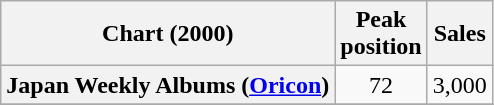<table class="wikitable sortable plainrowheaders" style="text-align:center;">
<tr>
<th scope="col">Chart (2000)</th>
<th scope="col">Peak<br>position</th>
<th scope="col">Sales</th>
</tr>
<tr>
<th scope="row">Japan Weekly Albums (<a href='#'>Oricon</a>)</th>
<td style="text-align:center;">72</td>
<td style="text-align:left;">3,000</td>
</tr>
<tr>
</tr>
</table>
